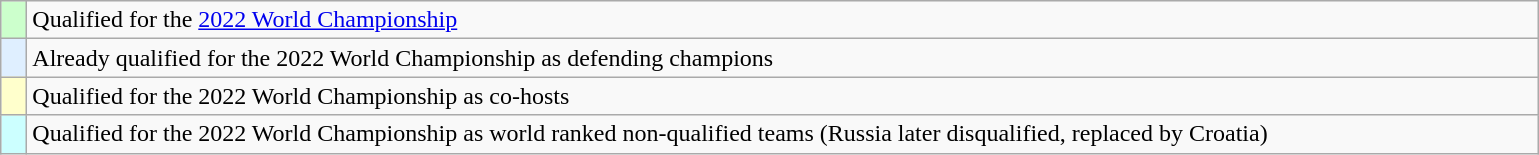<table class="wikitable"style="text-align:left">
<tr>
<td width=10px bgcolor=#ccffcc></td>
<td>Qualified for the <a href='#'>2022 World Championship</a></td>
</tr>
<tr>
<td width=10px bgcolor=#dfefff></td>
<td>Already qualified for the 2022 World Championship as defending champions</td>
</tr>
<tr>
<td width=10px bgcolor=#ffffcc></td>
<td>Qualified for the 2022 World Championship as co-hosts</td>
</tr>
<tr>
<td width=10px bgcolor=#ccffff></td>
<td style="width: 1000px;">Qualified for the 2022 World Championship as world ranked non-qualified teams (Russia later disqualified, replaced by Croatia)</td>
</tr>
</table>
